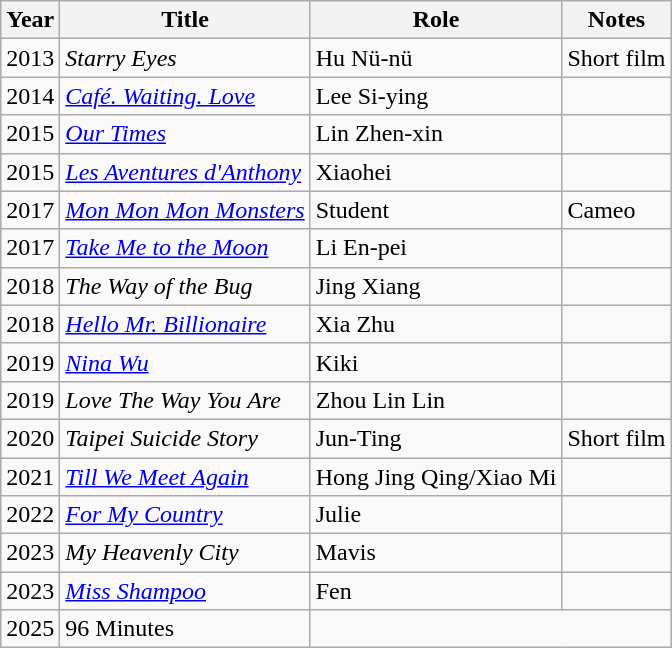<table class="wikitable sortable">
<tr>
<th>Year</th>
<th>Title</th>
<th>Role</th>
<th class="unsortable">Notes</th>
</tr>
<tr>
<td>2013</td>
<td><em>Starry Eyes</em></td>
<td>Hu Nü-nü</td>
<td>Short film</td>
</tr>
<tr>
<td>2014</td>
<td><em><a href='#'>Café. Waiting. Love</a></em></td>
<td>Lee Si-ying</td>
<td></td>
</tr>
<tr>
<td>2015</td>
<td><em><a href='#'>Our Times</a></em></td>
<td>Lin Zhen-xin</td>
<td></td>
</tr>
<tr>
<td>2015</td>
<td><em><a href='#'>Les Aventures d'Anthony</a></em></td>
<td>Xiaohei</td>
<td></td>
</tr>
<tr>
<td>2017</td>
<td><em><a href='#'>Mon Mon Mon Monsters</a></em></td>
<td>Student</td>
<td>Cameo</td>
</tr>
<tr>
<td>2017</td>
<td><em><a href='#'>Take Me to the Moon</a></em></td>
<td>Li En-pei</td>
<td></td>
</tr>
<tr>
<td>2018</td>
<td><em>The Way of the Bug</em></td>
<td>Jing Xiang</td>
<td></td>
</tr>
<tr>
<td>2018</td>
<td><em><a href='#'>Hello Mr. Billionaire</a></em></td>
<td>Xia Zhu</td>
<td></td>
</tr>
<tr>
<td>2019</td>
<td><em><a href='#'>Nina Wu</a></em></td>
<td>Kiki</td>
<td></td>
</tr>
<tr>
<td>2019</td>
<td><em>Love The Way You Are</em></td>
<td>Zhou Lin Lin</td>
<td></td>
</tr>
<tr>
<td>2020</td>
<td><em>Taipei Suicide Story</em></td>
<td>Jun-Ting</td>
<td>Short film</td>
</tr>
<tr>
<td>2021</td>
<td><em><a href='#'>Till We Meet Again</a></em></td>
<td>Hong Jing Qing/Xiao Mi</td>
<td></td>
</tr>
<tr>
<td>2022</td>
<td><em><a href='#'>For My Country</a></em></td>
<td>Julie</td>
<td></td>
</tr>
<tr>
<td>2023</td>
<td><em>My Heavenly City</em></td>
<td>Mavis</td>
<td></td>
</tr>
<tr>
<td>2023</td>
<td><em><a href='#'>Miss Shampoo</a></em></td>
<td>Fen</td>
<td></td>
</tr>
<tr>
<td>2025</td>
<td>96 Minutes</td>
</tr>
</table>
